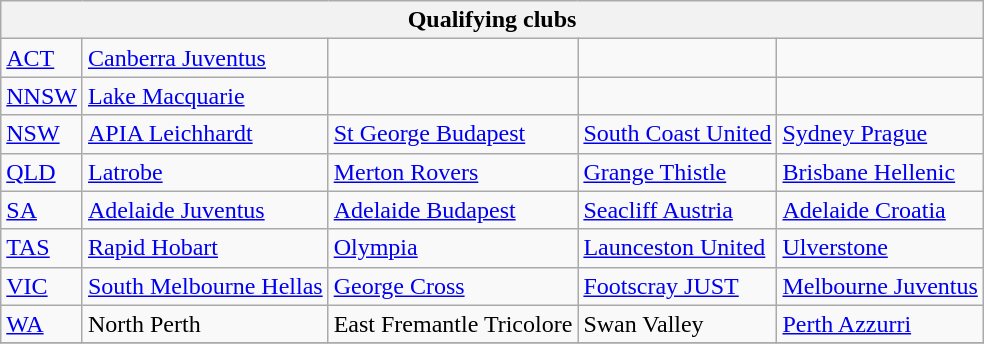<table class="wikitable">
<tr>
<th colspan=5>Qualifying clubs</th>
</tr>
<tr>
<td> <a href='#'>ACT</a></td>
<td><a href='#'>Canberra Juventus</a></td>
<td></td>
<td></td>
<td></td>
</tr>
<tr>
<td> <a href='#'>NNSW</a></td>
<td><a href='#'>Lake Macquarie</a></td>
<td></td>
<td></td>
<td></td>
</tr>
<tr>
<td> <a href='#'>NSW</a></td>
<td><a href='#'>APIA Leichhardt</a></td>
<td><a href='#'>St George Budapest</a></td>
<td><a href='#'>South Coast United</a></td>
<td><a href='#'>Sydney Prague</a></td>
</tr>
<tr>
<td> <a href='#'>QLD</a></td>
<td><a href='#'>Latrobe</a></td>
<td><a href='#'>Merton Rovers</a></td>
<td><a href='#'>Grange Thistle</a></td>
<td><a href='#'>Brisbane Hellenic</a></td>
</tr>
<tr>
<td> <a href='#'>SA</a></td>
<td><a href='#'>Adelaide Juventus</a></td>
<td><a href='#'>Adelaide Budapest</a></td>
<td><a href='#'>Seacliff Austria</a></td>
<td><a href='#'>Adelaide Croatia</a></td>
</tr>
<tr>
<td> <a href='#'>TAS</a></td>
<td><a href='#'>Rapid Hobart</a></td>
<td><a href='#'>Olympia</a></td>
<td><a href='#'>Launceston United</a></td>
<td><a href='#'>Ulverstone</a></td>
</tr>
<tr>
<td> <a href='#'>VIC</a></td>
<td><a href='#'>South Melbourne Hellas</a></td>
<td><a href='#'>George Cross</a></td>
<td><a href='#'>Footscray JUST</a></td>
<td><a href='#'>Melbourne Juventus</a></td>
</tr>
<tr>
<td> <a href='#'>WA</a></td>
<td>North Perth</td>
<td>East Fremantle Tricolore</td>
<td>Swan Valley</td>
<td><a href='#'>Perth Azzurri</a></td>
</tr>
<tr>
</tr>
</table>
